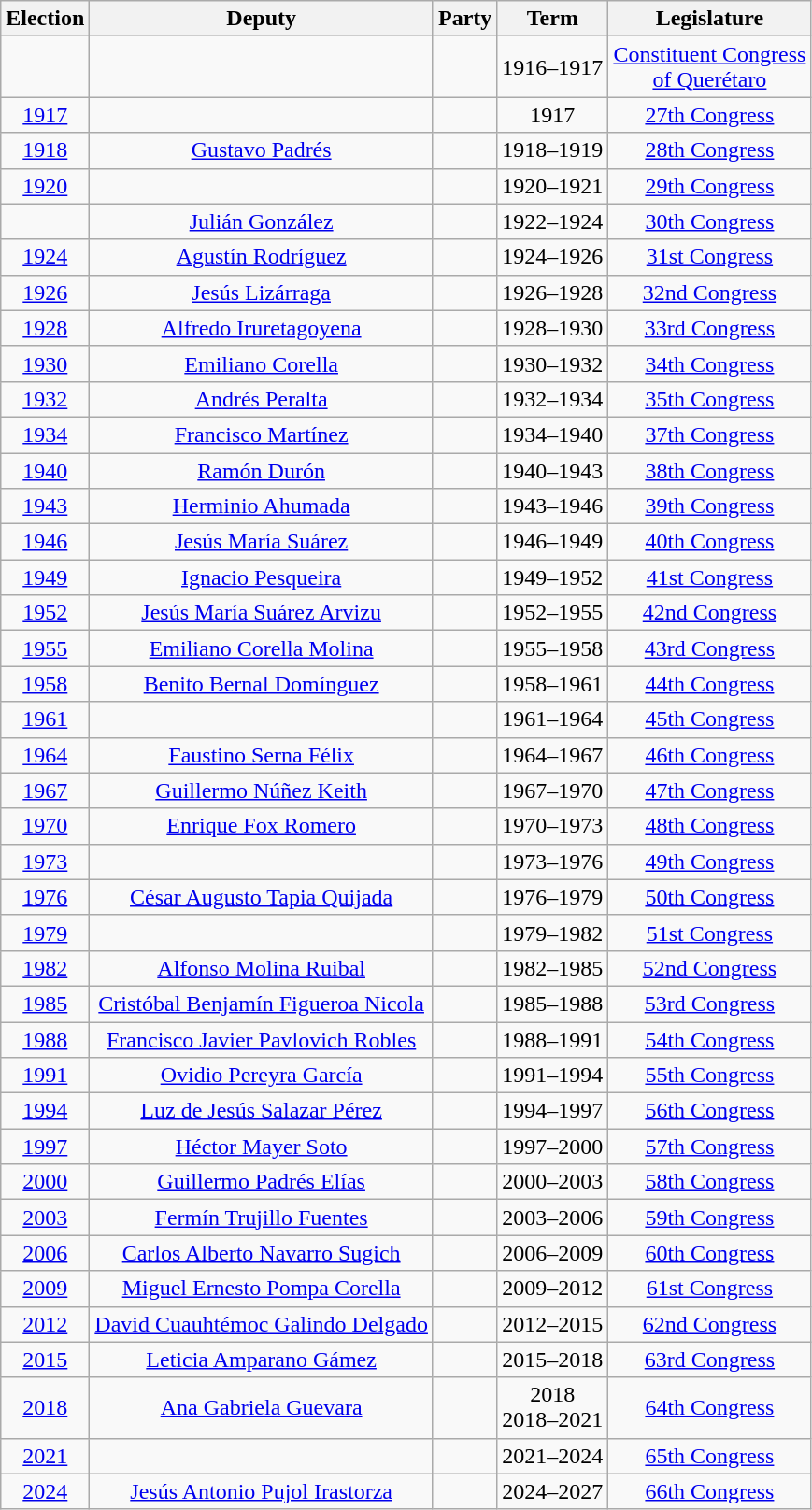<table class="wikitable sortable" style="text-align: center">
<tr>
<th>Election</th>
<th class="unsortable">Deputy</th>
<th class="unsortable">Party</th>
<th class="unsortable">Term</th>
<th class="unsortable">Legislature</th>
</tr>
<tr>
<td></td>
<td></td>
<td></td>
<td>1916–1917</td>
<td><a href='#'>Constituent Congress<br>of Querétaro</a></td>
</tr>
<tr>
<td><a href='#'>1917</a></td>
<td></td>
<td></td>
<td>1917</td>
<td><a href='#'>27th Congress</a></td>
</tr>
<tr>
<td><a href='#'>1918</a></td>
<td><a href='#'>Gustavo Padrés</a></td>
<td></td>
<td>1918–1919</td>
<td><a href='#'>28th Congress</a></td>
</tr>
<tr>
<td><a href='#'>1920</a></td>
<td></td>
<td></td>
<td>1920–1921</td>
<td><a href='#'>29th Congress</a></td>
</tr>
<tr>
<td></td>
<td><a href='#'>Julián González</a></td>
<td></td>
<td>1922–1924</td>
<td><a href='#'>30th Congress</a></td>
</tr>
<tr>
<td><a href='#'>1924</a></td>
<td><a href='#'>Agustín Rodríguez</a></td>
<td></td>
<td>1924–1926</td>
<td><a href='#'>31st Congress</a></td>
</tr>
<tr>
<td><a href='#'>1926</a></td>
<td><a href='#'>Jesús Lizárraga</a></td>
<td></td>
<td>1926–1928</td>
<td><a href='#'>32nd Congress</a></td>
</tr>
<tr>
<td><a href='#'>1928</a></td>
<td><a href='#'>Alfredo Iruretagoyena</a></td>
<td></td>
<td>1928–1930</td>
<td><a href='#'>33rd Congress</a></td>
</tr>
<tr>
<td><a href='#'>1930</a></td>
<td><a href='#'>Emiliano Corella</a></td>
<td></td>
<td>1930–1932</td>
<td><a href='#'>34th Congress</a></td>
</tr>
<tr>
<td><a href='#'>1932</a></td>
<td><a href='#'>Andrés Peralta</a></td>
<td></td>
<td>1932–1934</td>
<td><a href='#'>35th Congress</a></td>
</tr>
<tr>
<td><a href='#'>1934</a></td>
<td><a href='#'>Francisco Martínez</a></td>
<td></td>
<td>1934–1940</td>
<td><a href='#'>37th Congress</a></td>
</tr>
<tr>
<td><a href='#'>1940</a></td>
<td><a href='#'>Ramón Durón</a></td>
<td></td>
<td>1940–1943</td>
<td><a href='#'>38th Congress</a></td>
</tr>
<tr>
<td><a href='#'>1943</a></td>
<td><a href='#'>Herminio Ahumada</a></td>
<td></td>
<td>1943–1946</td>
<td><a href='#'>39th Congress</a></td>
</tr>
<tr>
<td><a href='#'>1946</a></td>
<td><a href='#'>Jesús María Suárez</a></td>
<td></td>
<td>1946–1949</td>
<td><a href='#'>40th Congress</a></td>
</tr>
<tr>
<td><a href='#'>1949</a></td>
<td><a href='#'>Ignacio Pesqueira</a></td>
<td></td>
<td>1949–1952</td>
<td><a href='#'>41st Congress</a></td>
</tr>
<tr>
<td><a href='#'>1952</a></td>
<td><a href='#'>Jesús María Suárez Arvizu</a></td>
<td></td>
<td>1952–1955</td>
<td><a href='#'>42nd Congress</a></td>
</tr>
<tr>
<td><a href='#'>1955</a></td>
<td><a href='#'>Emiliano Corella Molina</a></td>
<td></td>
<td>1955–1958</td>
<td><a href='#'>43rd Congress</a></td>
</tr>
<tr>
<td><a href='#'>1958</a></td>
<td><a href='#'>Benito Bernal Domínguez</a></td>
<td></td>
<td>1958–1961</td>
<td><a href='#'>44th Congress</a></td>
</tr>
<tr>
<td><a href='#'>1961</a></td>
<td></td>
<td></td>
<td>1961–1964</td>
<td><a href='#'>45th Congress</a></td>
</tr>
<tr>
<td><a href='#'>1964</a></td>
<td><a href='#'>Faustino Serna Félix</a></td>
<td></td>
<td>1964–1967</td>
<td><a href='#'>46th Congress</a></td>
</tr>
<tr>
<td><a href='#'>1967</a></td>
<td><a href='#'>Guillermo Núñez Keith</a></td>
<td></td>
<td>1967–1970</td>
<td><a href='#'>47th Congress</a></td>
</tr>
<tr>
<td><a href='#'>1970</a></td>
<td><a href='#'>Enrique Fox Romero</a></td>
<td></td>
<td>1970–1973</td>
<td><a href='#'>48th Congress</a></td>
</tr>
<tr>
<td><a href='#'>1973</a></td>
<td></td>
<td></td>
<td>1973–1976</td>
<td><a href='#'>49th Congress</a></td>
</tr>
<tr>
<td><a href='#'>1976</a></td>
<td><a href='#'>César Augusto Tapia Quijada</a></td>
<td></td>
<td>1976–1979</td>
<td><a href='#'>50th Congress</a></td>
</tr>
<tr>
<td><a href='#'>1979</a></td>
<td></td>
<td></td>
<td>1979–1982</td>
<td><a href='#'>51st Congress</a></td>
</tr>
<tr>
<td><a href='#'>1982</a></td>
<td><a href='#'>Alfonso Molina Ruibal</a></td>
<td></td>
<td>1982–1985</td>
<td><a href='#'>52nd Congress</a></td>
</tr>
<tr>
<td><a href='#'>1985</a></td>
<td><a href='#'>Cristóbal Benjamín Figueroa Nicola</a></td>
<td></td>
<td>1985–1988</td>
<td><a href='#'>53rd Congress</a></td>
</tr>
<tr>
<td><a href='#'>1988</a></td>
<td><a href='#'>Francisco Javier Pavlovich Robles</a></td>
<td></td>
<td>1988–1991</td>
<td><a href='#'>54th Congress</a></td>
</tr>
<tr>
<td><a href='#'>1991</a></td>
<td><a href='#'>Ovidio Pereyra García</a></td>
<td></td>
<td>1991–1994</td>
<td><a href='#'>55th Congress</a></td>
</tr>
<tr>
<td><a href='#'>1994</a></td>
<td><a href='#'>Luz de Jesús Salazar Pérez</a></td>
<td></td>
<td>1994–1997</td>
<td><a href='#'>56th Congress</a></td>
</tr>
<tr>
<td><a href='#'>1997</a></td>
<td><a href='#'>Héctor Mayer Soto</a></td>
<td></td>
<td>1997–2000</td>
<td><a href='#'>57th Congress</a></td>
</tr>
<tr>
<td><a href='#'>2000</a></td>
<td><a href='#'>Guillermo Padrés Elías</a></td>
<td></td>
<td>2000–2003</td>
<td><a href='#'>58th Congress</a></td>
</tr>
<tr>
<td><a href='#'>2003</a></td>
<td><a href='#'>Fermín Trujillo Fuentes</a></td>
<td></td>
<td>2003–2006</td>
<td><a href='#'>59th Congress</a></td>
</tr>
<tr>
<td><a href='#'>2006</a></td>
<td><a href='#'>Carlos Alberto Navarro Sugich</a></td>
<td></td>
<td>2006–2009</td>
<td><a href='#'>60th Congress</a></td>
</tr>
<tr>
<td><a href='#'>2009</a></td>
<td><a href='#'>Miguel Ernesto Pompa Corella</a></td>
<td></td>
<td>2009–2012</td>
<td><a href='#'>61st Congress</a></td>
</tr>
<tr>
<td><a href='#'>2012</a></td>
<td><a href='#'>David Cuauhtémoc Galindo Delgado</a></td>
<td></td>
<td>2012–2015</td>
<td><a href='#'>62nd Congress</a></td>
</tr>
<tr>
<td><a href='#'>2015</a></td>
<td><a href='#'>Leticia Amparano Gámez</a></td>
<td></td>
<td>2015–2018</td>
<td><a href='#'>63rd Congress</a></td>
</tr>
<tr>
<td><a href='#'>2018</a></td>
<td><a href='#'>Ana Gabriela Guevara</a><br></td>
<td></td>
<td>2018<br>2018–2021</td>
<td><a href='#'>64th Congress</a></td>
</tr>
<tr>
<td><a href='#'>2021</a></td>
<td></td>
<td></td>
<td>2021–2024</td>
<td><a href='#'>65th Congress</a></td>
</tr>
<tr>
<td><a href='#'>2024</a></td>
<td><a href='#'>Jesús Antonio Pujol Irastorza</a></td>
<td></td>
<td>2024–2027</td>
<td><a href='#'>66th Congress</a></td>
</tr>
</table>
